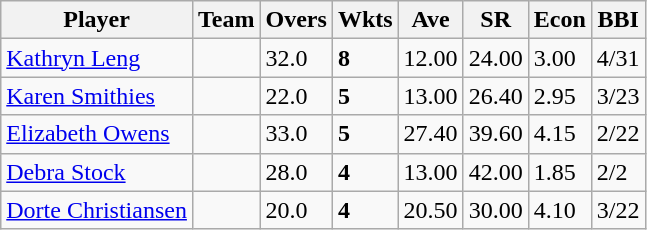<table class="wikitable">
<tr>
<th>Player</th>
<th>Team</th>
<th>Overs</th>
<th>Wkts</th>
<th>Ave</th>
<th>SR</th>
<th>Econ</th>
<th>BBI</th>
</tr>
<tr>
<td><a href='#'>Kathryn Leng</a></td>
<td></td>
<td>32.0</td>
<td><strong>8</strong></td>
<td>12.00</td>
<td>24.00</td>
<td>3.00</td>
<td>4/31</td>
</tr>
<tr>
<td><a href='#'>Karen Smithies</a></td>
<td></td>
<td>22.0</td>
<td><strong>5</strong></td>
<td>13.00</td>
<td>26.40</td>
<td>2.95</td>
<td>3/23</td>
</tr>
<tr>
<td><a href='#'>Elizabeth Owens</a></td>
<td></td>
<td>33.0</td>
<td><strong>5</strong></td>
<td>27.40</td>
<td>39.60</td>
<td>4.15</td>
<td>2/22</td>
</tr>
<tr>
<td><a href='#'>Debra Stock</a></td>
<td></td>
<td>28.0</td>
<td><strong>4</strong></td>
<td>13.00</td>
<td>42.00</td>
<td>1.85</td>
<td>2/2</td>
</tr>
<tr>
<td><a href='#'>Dorte Christiansen</a></td>
<td></td>
<td>20.0</td>
<td><strong>4</strong></td>
<td>20.50</td>
<td>30.00</td>
<td>4.10</td>
<td>3/22</td>
</tr>
</table>
